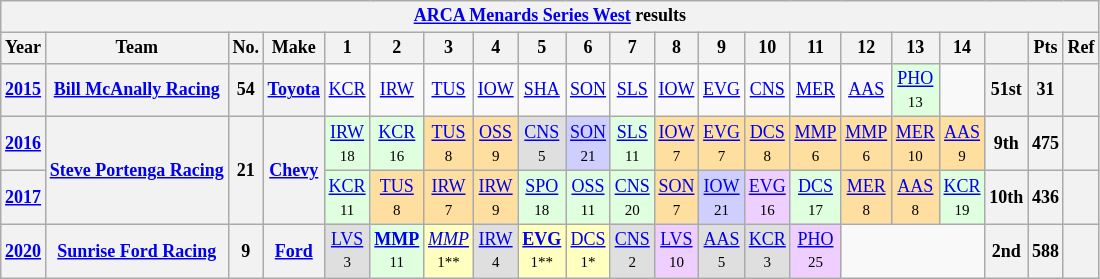<table class="wikitable" style="text-align:center; font-size:75%">
<tr>
<th colspan=21><a href='#'>ARCA Menards Series West</a> results</th>
</tr>
<tr>
<th>Year</th>
<th>Team</th>
<th>No.</th>
<th>Make</th>
<th>1</th>
<th>2</th>
<th>3</th>
<th>4</th>
<th>5</th>
<th>6</th>
<th>7</th>
<th>8</th>
<th>9</th>
<th>10</th>
<th>11</th>
<th>12</th>
<th>13</th>
<th>14</th>
<th></th>
<th>Pts</th>
<th>Ref</th>
</tr>
<tr>
<th><a href='#'>2015</a></th>
<th><a href='#'>Bill McAnally Racing</a></th>
<th>54</th>
<th><a href='#'>Toyota</a></th>
<td><a href='#'>KCR</a></td>
<td><a href='#'>IRW</a></td>
<td><a href='#'>TUS</a></td>
<td><a href='#'>IOW</a></td>
<td><a href='#'>SHA</a></td>
<td><a href='#'>SON</a></td>
<td><a href='#'>SLS</a></td>
<td><a href='#'>IOW</a></td>
<td><a href='#'>EVG</a></td>
<td><a href='#'>CNS</a></td>
<td><a href='#'>MER</a></td>
<td><a href='#'>AAS</a></td>
<td style="background:#DFFFDF;"><a href='#'>PHO</a><br><small>13</small></td>
<td></td>
<th>51st</th>
<th>31</th>
<th></th>
</tr>
<tr>
<th><a href='#'>2016</a></th>
<th rowspan=2><a href='#'>Steve Portenga Racing</a></th>
<th rowspan=2>21</th>
<th rowspan=2><a href='#'>Chevy</a></th>
<td style="background:#DFFFDF;"><a href='#'>IRW</a><br><small>18</small></td>
<td style="background:#DFFFDF;"><a href='#'>KCR</a><br><small>16</small></td>
<td style="background:#FFDF9F;"><a href='#'>TUS</a><br><small>8</small></td>
<td style="background:#FFDF9F;"><a href='#'>OSS</a><br><small>9</small></td>
<td style="background:#DFDFDF;"><a href='#'>CNS</a><br><small>5</small></td>
<td style="background:#CFCFFF;"><a href='#'>SON</a><br><small>21</small></td>
<td style="background:#DFFFDF;"><a href='#'>SLS</a><br><small>11</small></td>
<td style="background:#FFDF9F;"><a href='#'>IOW</a><br><small>7</small></td>
<td style="background:#FFDF9F;"><a href='#'>EVG</a><br><small>7</small></td>
<td style="background:#FFDF9F;"><a href='#'>DCS</a><br><small>8</small></td>
<td style="background:#FFDF9F;"><a href='#'>MMP</a><br><small>6</small></td>
<td style="background:#FFDF9F;"><a href='#'>MMP</a><br><small>6</small></td>
<td style="background:#FFDF9F;"><a href='#'>MER</a><br><small>10</small></td>
<td style="background:#FFDF9F;"><a href='#'>AAS</a><br><small>9</small></td>
<th>9th</th>
<th>475</th>
<th></th>
</tr>
<tr>
<th><a href='#'>2017</a></th>
<td style="background:#DFFFDF;"><a href='#'>KCR</a><br><small>11</small></td>
<td style="background:#FFDF9F;"><a href='#'>TUS</a><br><small>8</small></td>
<td style="background:#FFDF9F;"><a href='#'>IRW</a><br><small>7</small></td>
<td style="background:#FFDF9F;"><a href='#'>IRW</a><br><small>9</small></td>
<td style="background:#DFFFDF;"><a href='#'>SPO</a><br><small>18</small></td>
<td style="background:#DFFFDF;"><a href='#'>OSS</a><br><small>11</small></td>
<td style="background:#DFFFDF;"><a href='#'>CNS</a><br><small>20</small></td>
<td style="background:#FFDF9F;"><a href='#'>SON</a><br><small>7</small></td>
<td style="background:#CFCFFF;"><a href='#'>IOW</a><br><small>21</small></td>
<td style="background:#EFCFFF;"><a href='#'>EVG</a><br><small>16</small></td>
<td style="background:#DFFFDF;"><a href='#'>DCS</a><br><small>17</small></td>
<td style="background:#FFDF9F;"><a href='#'>MER</a><br><small>8</small></td>
<td style="background:#FFDF9F;"><a href='#'>AAS</a><br><small>8</small></td>
<td style="background:#DFFFDF;"><a href='#'>KCR</a><br><small>19</small></td>
<th>10th</th>
<th>436</th>
<th></th>
</tr>
<tr>
<th><a href='#'>2020</a></th>
<th><a href='#'>Sunrise Ford Racing</a></th>
<th>9</th>
<th><a href='#'>Ford</a></th>
<td style="background:#DFDFDF;"><a href='#'>LVS</a><br><small>3</small></td>
<td style="background:#DFFFDF;"><strong><a href='#'>MMP</a></strong><br><small>11</small></td>
<td style="background:#FFFFBF;"><em><a href='#'>MMP</a></em><br><small>1**</small></td>
<td style="background:#DFDFDF;"><a href='#'>IRW</a><br><small>4</small></td>
<td style="background:#FFFFBF;"><strong><a href='#'>EVG</a></strong><br><small>1**</small></td>
<td style="background:#FFFFBF;"><a href='#'>DCS</a><br><small>1*</small></td>
<td style="background:#DFDFDF;"><a href='#'>CNS</a><br><small>2</small></td>
<td style="background:#EFCFFF;"><a href='#'>LVS</a><br><small>10</small></td>
<td style="background:#DFDFDF;"><a href='#'>AAS</a><br><small>5</small></td>
<td style="background:#DFDFDF;"><a href='#'>KCR</a><br><small>3</small></td>
<td style="background:#EFCFFF;"><a href='#'>PHO</a><br><small>25</small></td>
<td colspan=3></td>
<th>2nd</th>
<th>588</th>
<th></th>
</tr>
</table>
